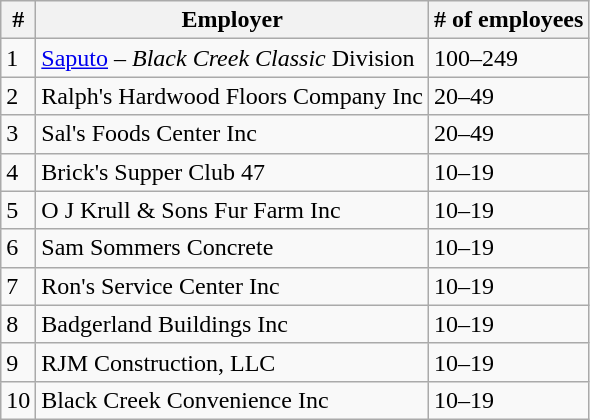<table class="wikitable">
<tr>
<th>#</th>
<th>Employer</th>
<th># of employees</th>
</tr>
<tr>
<td>1</td>
<td><a href='#'>Saputo</a> – <em>Black Creek Classic</em> Division</td>
<td>100–249</td>
</tr>
<tr>
<td>2</td>
<td>Ralph's Hardwood Floors Company Inc</td>
<td>20–49</td>
</tr>
<tr>
<td>3</td>
<td>Sal's Foods Center Inc</td>
<td>20–49</td>
</tr>
<tr>
<td>4</td>
<td>Brick's Supper Club 47</td>
<td>10–19</td>
</tr>
<tr 0>
<td>5</td>
<td>O J Krull & Sons Fur Farm Inc</td>
<td>10–19</td>
</tr>
<tr 0>
<td>6</td>
<td>Sam Sommers Concrete</td>
<td>10–19</td>
</tr>
<tr>
<td>7</td>
<td>Ron's Service Center Inc</td>
<td>10–19</td>
</tr>
<tr>
<td>8</td>
<td>Badgerland Buildings Inc</td>
<td>10–19</td>
</tr>
<tr>
<td>9</td>
<td>RJM Construction, LLC</td>
<td>10–19</td>
</tr>
<tr>
<td>10</td>
<td>Black Creek Convenience Inc</td>
<td>10–19</td>
</tr>
</table>
